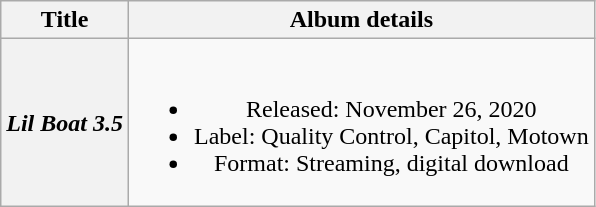<table class="wikitable plainrowheaders" style="text-align:center;">
<tr>
<th scope="col">Title</th>
<th scope="col">Album details</th>
</tr>
<tr>
<th scope="row"><em>Lil Boat 3.5</em></th>
<td><br><ul><li>Released: November 26, 2020</li><li>Label: Quality Control, Capitol, Motown</li><li>Format: Streaming, digital download</li></ul></td>
</tr>
</table>
